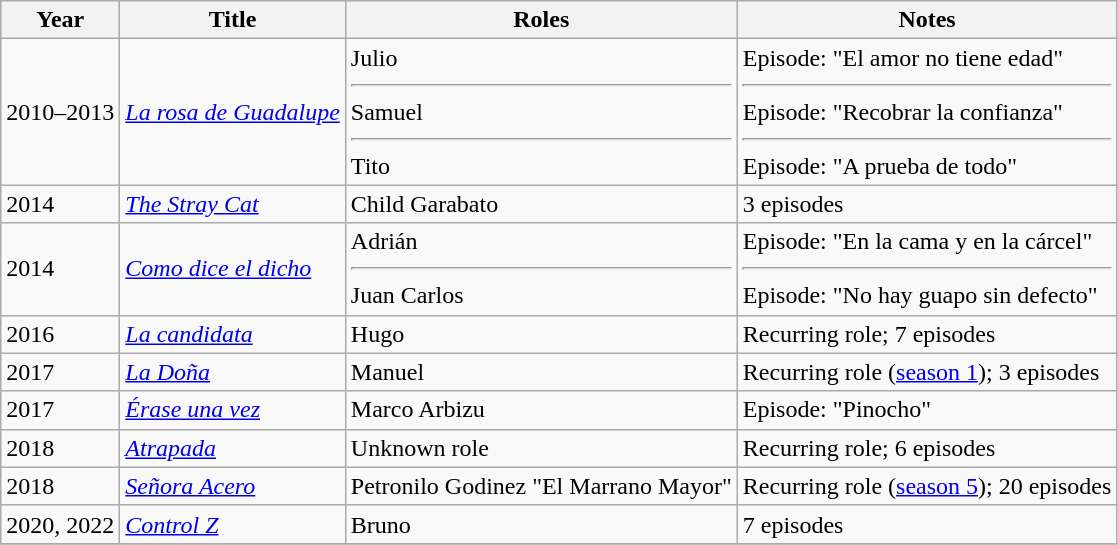<table class="wikitable sortable">
<tr>
<th>Year</th>
<th>Title</th>
<th>Roles</th>
<th>Notes</th>
</tr>
<tr>
<td>2010–2013</td>
<td><em><a href='#'>La rosa de Guadalupe</a></em></td>
<td>Julio<hr>Samuel<hr>Tito</td>
<td>Episode: "El amor no tiene edad"<hr>Episode: "Recobrar la confianza"<hr>Episode: "A prueba de todo"</td>
</tr>
<tr>
<td>2014</td>
<td><em><a href='#'>The Stray Cat</a></em></td>
<td>Child Garabato</td>
<td>3 episodes</td>
</tr>
<tr>
<td>2014</td>
<td><em><a href='#'>Como dice el dicho</a></em></td>
<td>Adrián<hr>Juan Carlos</td>
<td>Episode: "En la cama y en la cárcel"<hr>Episode: "No hay guapo sin defecto"</td>
</tr>
<tr>
<td>2016</td>
<td><em><a href='#'>La candidata</a></em></td>
<td>Hugo</td>
<td>Recurring role; 7 episodes</td>
</tr>
<tr>
<td>2017</td>
<td><em><a href='#'>La Doña</a></em></td>
<td>Manuel</td>
<td>Recurring role (<a href='#'>season 1</a>); 3 episodes</td>
</tr>
<tr>
<td>2017</td>
<td><em><a href='#'>Érase una vez</a></em></td>
<td>Marco Arbizu</td>
<td>Episode: "Pinocho"</td>
</tr>
<tr>
<td>2018</td>
<td><em><a href='#'>Atrapada</a></em></td>
<td>Unknown role</td>
<td>Recurring role; 6 episodes</td>
</tr>
<tr>
<td>2018</td>
<td><em><a href='#'>Señora Acero</a></em></td>
<td>Petronilo Godinez "El Marrano Mayor"</td>
<td>Recurring role (<a href='#'>season 5</a>); 20 episodes</td>
</tr>
<tr>
<td>2020, 2022</td>
<td><em><a href='#'>Control Z</a></em></td>
<td>Bruno</td>
<td>7 episodes</td>
</tr>
<tr>
</tr>
</table>
